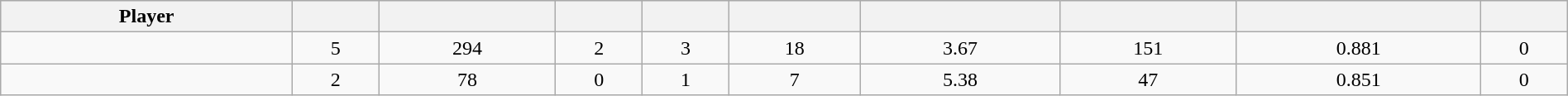<table class="wikitable sortable" style="width:100%; text-align:center;">
<tr style="text-align:center; background:#ddd;">
<th>Player</th>
<th></th>
<th></th>
<th></th>
<th></th>
<th></th>
<th></th>
<th></th>
<th></th>
<th></th>
</tr>
<tr>
<td></td>
<td>5</td>
<td>294</td>
<td>2</td>
<td>3</td>
<td>18</td>
<td>3.67</td>
<td>151</td>
<td>0.881</td>
<td>0</td>
</tr>
<tr>
<td></td>
<td>2</td>
<td>78</td>
<td>0</td>
<td>1</td>
<td>7</td>
<td>5.38</td>
<td>47</td>
<td>0.851</td>
<td>0</td>
</tr>
</table>
